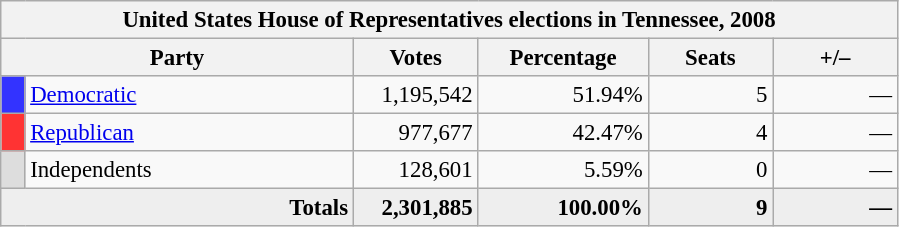<table class="wikitable" style="font-size: 95%;">
<tr>
<th colspan="6">United States House of Representatives elections in Tennessee, 2008</th>
</tr>
<tr>
<th colspan=2 style="width: 15em">Party</th>
<th style="width: 5em">Votes</th>
<th style="width: 7em">Percentage</th>
<th style="width: 5em">Seats</th>
<th style="width: 5em">+/–</th>
</tr>
<tr>
<th style="background-color:#3333FF; width: 3px"></th>
<td style="width: 130px"><a href='#'>Democratic</a></td>
<td align="right">1,195,542</td>
<td align="right">51.94%</td>
<td align="right">5</td>
<td align="right">—</td>
</tr>
<tr>
<th style="background-color:#FF3333; width: 3px"></th>
<td style="width: 130px"><a href='#'>Republican</a></td>
<td align="right">977,677</td>
<td align="right">42.47%</td>
<td align="right">4</td>
<td align="right">—</td>
</tr>
<tr>
<th style="background-color:#DDDDDD; width: 3px"></th>
<td style="width: 130px">Independents</td>
<td align="right">128,601</td>
<td align="right">5.59%</td>
<td align="right">0</td>
<td align="right">—</td>
</tr>
<tr bgcolor="#EEEEEE">
<td colspan="2" align="right"><strong>Totals</strong></td>
<td align="right"><strong>2,301,885</strong></td>
<td align="right"><strong>100.00%</strong></td>
<td align="right"><strong>9</strong></td>
<td align="right"><strong>—</strong></td>
</tr>
</table>
